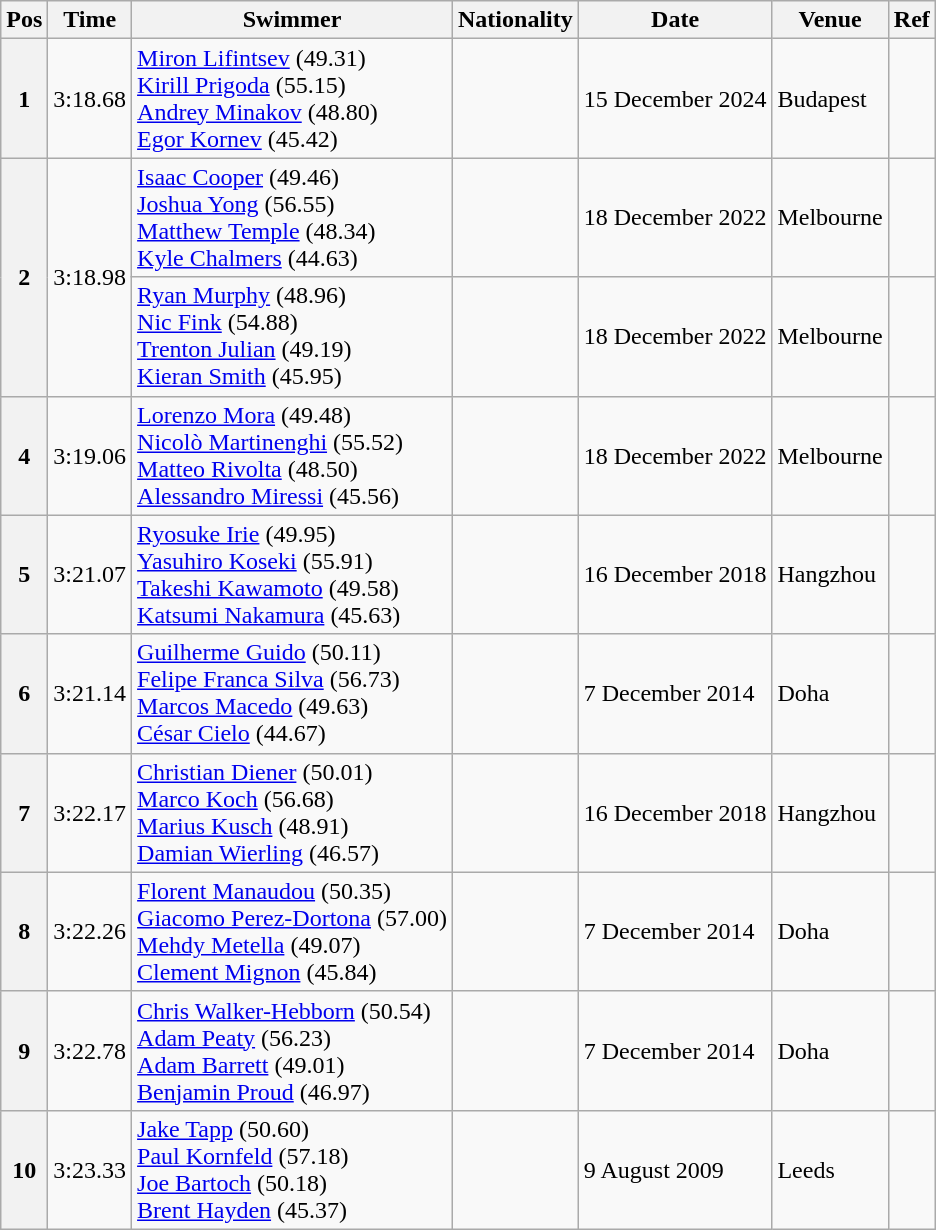<table class="wikitable">
<tr>
<th>Pos</th>
<th>Time</th>
<th>Swimmer</th>
<th>Nationality</th>
<th>Date</th>
<th>Venue</th>
<th>Ref</th>
</tr>
<tr>
<th>1</th>
<td>3:18.68</td>
<td><a href='#'>Miron Lifintsev</a> (49.31)<br><a href='#'>Kirill Prigoda</a> (55.15)<br><a href='#'>Andrey Minakov</a> (48.80)<br><a href='#'>Egor Kornev</a> (45.42)</td>
<td></td>
<td>15 December 2024</td>
<td>Budapest</td>
<td></td>
</tr>
<tr>
<th rowspan=2>2</th>
<td rowspan=2>3:18.98</td>
<td><a href='#'>Isaac Cooper</a> (49.46)<br><a href='#'>Joshua Yong</a> (56.55)<br><a href='#'>Matthew Temple</a> (48.34)<br><a href='#'>Kyle Chalmers</a> (44.63)</td>
<td></td>
<td>18 December 2022</td>
<td>Melbourne</td>
<td></td>
</tr>
<tr>
<td><a href='#'>Ryan Murphy</a> (48.96)<br><a href='#'>Nic Fink</a> (54.88)<br><a href='#'>Trenton Julian</a> (49.19)<br><a href='#'>Kieran Smith</a> (45.95)</td>
<td></td>
<td>18 December 2022</td>
<td>Melbourne</td>
<td></td>
</tr>
<tr>
<th>4</th>
<td>3:19.06</td>
<td><a href='#'>Lorenzo Mora</a> (49.48)<br><a href='#'>Nicolò Martinenghi</a> (55.52)<br><a href='#'>Matteo Rivolta</a> (48.50)<br><a href='#'>Alessandro Miressi</a> (45.56)</td>
<td></td>
<td>18 December 2022</td>
<td>Melbourne</td>
<td></td>
</tr>
<tr>
<th>5</th>
<td>3:21.07</td>
<td><a href='#'>Ryosuke Irie</a> (49.95)<br><a href='#'>Yasuhiro Koseki</a> (55.91)<br><a href='#'>Takeshi Kawamoto</a> (49.58)<br><a href='#'>Katsumi Nakamura</a> (45.63)</td>
<td></td>
<td>16 December 2018</td>
<td>Hangzhou</td>
<td></td>
</tr>
<tr>
<th>6</th>
<td>3:21.14</td>
<td><a href='#'>Guilherme Guido</a> (50.11)<br><a href='#'>Felipe Franca Silva</a> (56.73)<br><a href='#'>Marcos Macedo</a> (49.63)<br><a href='#'>César Cielo</a> (44.67)</td>
<td></td>
<td>7 December 2014</td>
<td>Doha</td>
<td></td>
</tr>
<tr>
<th>7</th>
<td>3:22.17</td>
<td><a href='#'>Christian Diener</a> (50.01)<br><a href='#'>Marco Koch</a> (56.68)<br><a href='#'>Marius Kusch</a> (48.91)<br><a href='#'>Damian Wierling</a> (46.57)</td>
<td></td>
<td>16 December 2018</td>
<td>Hangzhou</td>
<td></td>
</tr>
<tr>
<th>8</th>
<td>3:22.26</td>
<td><a href='#'>Florent Manaudou</a> (50.35)<br><a href='#'>Giacomo Perez-Dortona</a> (57.00)<br><a href='#'>Mehdy Metella</a> (49.07)<br><a href='#'>Clement Mignon</a> (45.84)</td>
<td></td>
<td>7 December 2014</td>
<td>Doha</td>
<td></td>
</tr>
<tr>
<th>9</th>
<td>3:22.78</td>
<td><a href='#'>Chris Walker-Hebborn</a> (50.54)<br><a href='#'>Adam Peaty</a> (56.23)<br><a href='#'>Adam Barrett</a> (49.01)<br><a href='#'>Benjamin Proud</a> (46.97)</td>
<td></td>
<td>7 December 2014</td>
<td>Doha</td>
<td></td>
</tr>
<tr>
<th>10</th>
<td>3:23.33</td>
<td><a href='#'>Jake Tapp</a> (50.60)<br><a href='#'>Paul Kornfeld</a> (57.18)<br><a href='#'>Joe Bartoch</a> (50.18)<br><a href='#'>Brent Hayden</a> (45.37)</td>
<td></td>
<td>9 August 2009</td>
<td>Leeds</td>
<td></td>
</tr>
</table>
